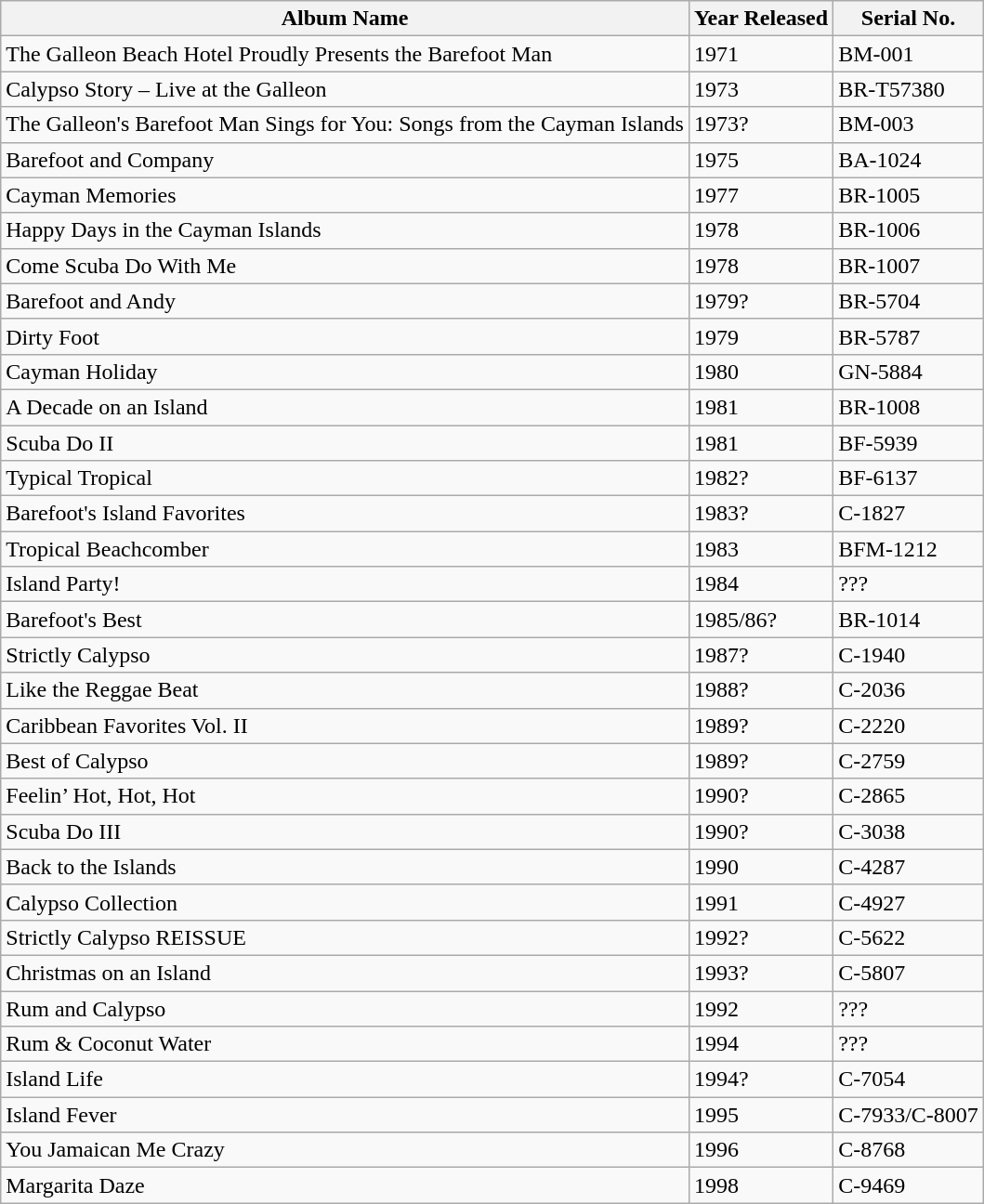<table class="wikitable">
<tr>
<th>Album Name</th>
<th>Year Released</th>
<th>Serial No.</th>
</tr>
<tr>
<td>The Galleon Beach Hotel Proudly Presents the Barefoot Man</td>
<td>1971</td>
<td>BM-001</td>
</tr>
<tr>
<td>Calypso Story – Live at the Galleon</td>
<td>1973</td>
<td>BR-T57380</td>
</tr>
<tr>
<td>The Galleon's Barefoot Man Sings for You: Songs from the Cayman Islands</td>
<td>1973?</td>
<td>BM-003</td>
</tr>
<tr>
<td>Barefoot and Company</td>
<td>1975</td>
<td>BA-1024</td>
</tr>
<tr>
<td>Cayman Memories</td>
<td>1977</td>
<td>BR-1005</td>
</tr>
<tr>
<td>Happy Days in the Cayman Islands</td>
<td>1978</td>
<td>BR-1006</td>
</tr>
<tr>
<td>Come Scuba Do With Me</td>
<td>1978</td>
<td>BR-1007</td>
</tr>
<tr>
<td>Barefoot and Andy</td>
<td>1979?</td>
<td>BR-5704</td>
</tr>
<tr>
<td>Dirty Foot</td>
<td>1979</td>
<td>BR-5787</td>
</tr>
<tr>
<td>Cayman Holiday</td>
<td>1980</td>
<td>GN-5884</td>
</tr>
<tr>
<td>A Decade on an Island</td>
<td>1981</td>
<td>BR-1008</td>
</tr>
<tr>
<td>Scuba Do II</td>
<td>1981</td>
<td>BF-5939</td>
</tr>
<tr>
<td>Typical Tropical</td>
<td>1982?</td>
<td>BF-6137</td>
</tr>
<tr>
<td>Barefoot's Island Favorites</td>
<td>1983?</td>
<td>C-1827</td>
</tr>
<tr>
<td>Tropical Beachcomber</td>
<td>1983</td>
<td>BFM-1212</td>
</tr>
<tr>
<td>Island Party!</td>
<td>1984</td>
<td>???</td>
</tr>
<tr>
<td>Barefoot's Best</td>
<td>1985/86?</td>
<td>BR-1014</td>
</tr>
<tr>
<td>Strictly Calypso</td>
<td>1987?</td>
<td>C-1940</td>
</tr>
<tr>
<td>Like the Reggae Beat</td>
<td>1988?</td>
<td>C-2036</td>
</tr>
<tr>
<td>Caribbean Favorites Vol. II</td>
<td>1989?</td>
<td>C-2220</td>
</tr>
<tr>
<td>Best of Calypso</td>
<td>1989?</td>
<td>C-2759</td>
</tr>
<tr>
<td>Feelin’ Hot, Hot, Hot</td>
<td>1990?</td>
<td>C-2865</td>
</tr>
<tr>
<td>Scuba Do III</td>
<td>1990?</td>
<td>C-3038</td>
</tr>
<tr>
<td>Back to the Islands</td>
<td>1990</td>
<td>C-4287</td>
</tr>
<tr>
<td>Calypso Collection</td>
<td>1991</td>
<td>C-4927</td>
</tr>
<tr>
<td>Strictly Calypso REISSUE</td>
<td>1992?</td>
<td>C-5622</td>
</tr>
<tr>
<td>Christmas on an Island</td>
<td>1993?</td>
<td>C-5807</td>
</tr>
<tr>
<td>Rum and Calypso</td>
<td>1992</td>
<td>???</td>
</tr>
<tr>
<td>Rum & Coconut Water</td>
<td>1994</td>
<td>???</td>
</tr>
<tr>
<td>Island Life</td>
<td>1994?</td>
<td>C-7054</td>
</tr>
<tr>
<td>Island Fever</td>
<td>1995</td>
<td>C-7933/C-8007</td>
</tr>
<tr>
<td>You Jamaican Me Crazy</td>
<td>1996</td>
<td>C-8768</td>
</tr>
<tr>
<td>Margarita Daze</td>
<td>1998</td>
<td>C-9469</td>
</tr>
</table>
